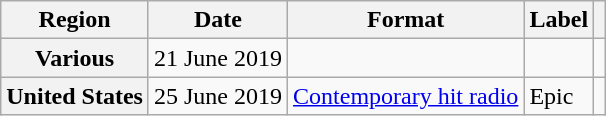<table class="wikitable sortable plainrowheaders">
<tr>
<th scope="col">Region</th>
<th scope="col">Date</th>
<th scope="col">Format</th>
<th scope="col">Label</th>
<th scope="col"></th>
</tr>
<tr>
<th scope="row">Various</th>
<td>21 June 2019</td>
<td></td>
<td></td>
<td></td>
</tr>
<tr>
<th scope="row">United States</th>
<td>25 June 2019</td>
<td><a href='#'>Contemporary hit radio</a></td>
<td>Epic</td>
<td></td>
</tr>
</table>
